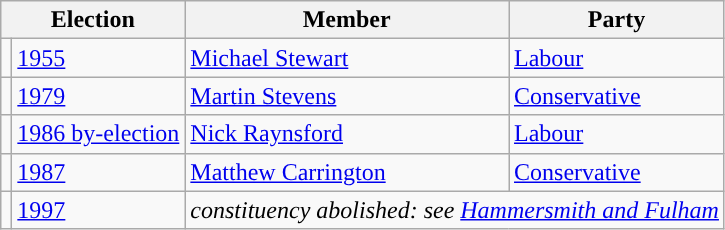<table class="wikitable">
<tr>
<th colspan="2">Election</th>
<th>Member</th>
<th>Party</th>
</tr>
<tr>
<td style="color:inherit;background-color: "></td>
<td><a href='#'>1955</a></td>
<td><a href='#'>Michael Stewart</a></td>
<td><a href='#'>Labour</a></td>
</tr>
<tr>
<td style="color:inherit;background-color: "></td>
<td><a href='#'>1979</a></td>
<td><a href='#'>Martin Stevens</a></td>
<td><a href='#'>Conservative</a></td>
</tr>
<tr>
<td style="color:inherit;background-color: "></td>
<td><a href='#'>1986 by-election</a></td>
<td><a href='#'>Nick Raynsford</a></td>
<td><a href='#'>Labour</a></td>
</tr>
<tr>
<td style="color:inherit;background-color: "></td>
<td><a href='#'>1987</a></td>
<td><a href='#'>Matthew Carrington</a></td>
<td><a href='#'>Conservative</a></td>
</tr>
<tr>
<td></td>
<td><a href='#'>1997</a></td>
<td colspan="2"><em>constituency abolished: see <a href='#'>Hammersmith and Fulham</a></em></td>
</tr>
</table>
